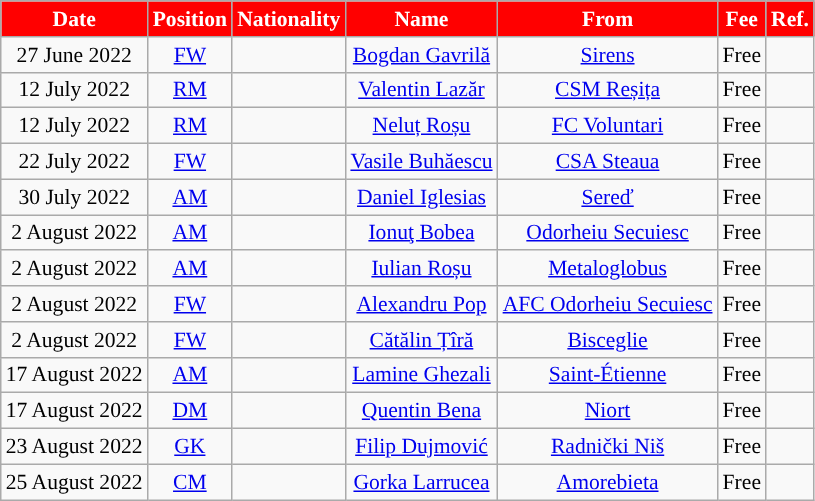<table class="wikitable"  style="text-align:center; font-size:90%; ">
<tr>
<th style="background:red;color:white;">Date</th>
<th style="background:red;color:white;">Position</th>
<th style="background:red;color:white;">Nationality</th>
<th style="background:red;color:white;">Name</th>
<th style="background:red;color:white;">From</th>
<th style="background:red;color:white;">Fee</th>
<th style="background:red;color:white;">Ref.</th>
</tr>
<tr>
<td>27 June 2022</td>
<td><a href='#'>FW</a></td>
<td></td>
<td><a href='#'>Bogdan Gavrilă</a></td>
<td><a href='#'>Sirens</a></td>
<td>Free</td>
<td></td>
</tr>
<tr>
<td>12 July 2022</td>
<td><a href='#'>RM</a></td>
<td></td>
<td><a href='#'>Valentin Lazăr</a></td>
<td><a href='#'>CSM Reșița</a></td>
<td>Free</td>
<td></td>
</tr>
<tr>
<td>12 July 2022</td>
<td><a href='#'>RM</a></td>
<td></td>
<td><a href='#'>Neluț Roșu</a></td>
<td><a href='#'>FC Voluntari</a></td>
<td>Free</td>
<td></td>
</tr>
<tr>
<td>22 July 2022</td>
<td><a href='#'>FW</a></td>
<td></td>
<td><a href='#'>Vasile Buhăescu</a></td>
<td><a href='#'>CSA Steaua</a></td>
<td>Free</td>
<td></td>
</tr>
<tr>
<td>30 July 2022</td>
<td><a href='#'>AM</a></td>
<td></td>
<td><a href='#'>Daniel Iglesias</a></td>
<td><a href='#'>Sereď</a></td>
<td>Free</td>
<td></td>
</tr>
<tr>
<td>2 August 2022</td>
<td><a href='#'>AM</a></td>
<td></td>
<td><a href='#'>Ionuţ Bobea</a></td>
<td><a href='#'>Odorheiu Secuiesc</a></td>
<td>Free</td>
<td></td>
</tr>
<tr>
<td>2 August 2022</td>
<td><a href='#'>AM</a></td>
<td></td>
<td><a href='#'>Iulian Roșu</a></td>
<td><a href='#'>Metaloglobus</a></td>
<td>Free</td>
<td></td>
</tr>
<tr>
<td>2 August 2022</td>
<td><a href='#'>FW</a></td>
<td></td>
<td><a href='#'>Alexandru Pop</a></td>
<td><a href='#'>AFC Odorheiu Secuiesc</a></td>
<td>Free</td>
<td></td>
</tr>
<tr>
<td>2 August 2022</td>
<td><a href='#'>FW</a></td>
<td></td>
<td><a href='#'>Cătălin Țîră</a></td>
<td><a href='#'>Bisceglie</a></td>
<td>Free</td>
<td></td>
</tr>
<tr>
<td>17 August 2022</td>
<td><a href='#'>AM</a></td>
<td></td>
<td><a href='#'>Lamine Ghezali</a></td>
<td><a href='#'>Saint-Étienne</a></td>
<td>Free</td>
<td></td>
</tr>
<tr>
<td>17 August 2022</td>
<td><a href='#'>DM</a></td>
<td></td>
<td><a href='#'>Quentin Bena</a></td>
<td><a href='#'>Niort</a></td>
<td>Free</td>
<td></td>
</tr>
<tr>
<td>23 August 2022</td>
<td><a href='#'>GK</a></td>
<td></td>
<td><a href='#'>Filip Dujmović</a></td>
<td><a href='#'>Radnički Niš</a></td>
<td>Free</td>
<td></td>
</tr>
<tr>
<td>25 August 2022</td>
<td><a href='#'>CM</a></td>
<td></td>
<td><a href='#'>Gorka Larrucea</a></td>
<td><a href='#'>Amorebieta</a></td>
<td>Free</td>
<td></td>
</tr>
</table>
